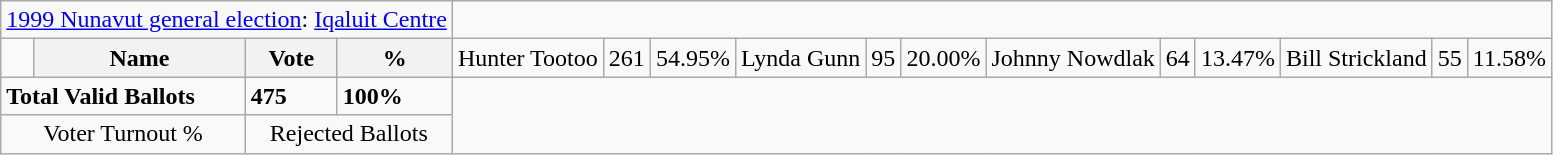<table class="wikitable">
<tr>
<td colspan=4 align=center><a href='#'>1999 Nunavut general election</a>: <a href='#'>Iqaluit Centre</a></td>
</tr>
<tr>
<td></td>
<th>Name</th>
<th>Vote</th>
<th>%<br></th>
<td>Hunter Tootoo</td>
<td>261</td>
<td>54.95%<br></td>
<td>Lynda Gunn</td>
<td>95</td>
<td>20.00%<br></td>
<td>Johnny Nowdlak</td>
<td>64</td>
<td>13.47%<br></td>
<td>Bill Strickland</td>
<td>55</td>
<td>11.58%</td>
</tr>
<tr>
<td colspan=2><strong>Total Valid Ballots</strong></td>
<td><strong>475</strong></td>
<td><strong>100%</strong></td>
</tr>
<tr>
<td colspan=2 align=center>Voter Turnout %</td>
<td colspan=2 align=center>Rejected Ballots</td>
</tr>
</table>
